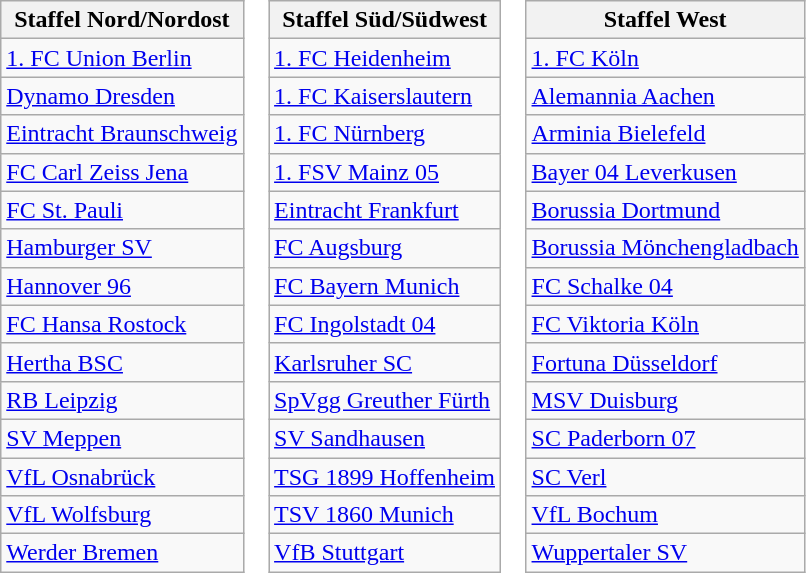<table border="0" cellpadding="0" cellspacing="0">
<tr>
<td><br><table class="wikitable">
<tr class="hintergrundfarbe5">
<th>Staffel Nord/Nordost</th>
</tr>
<tr>
<td><a href='#'>1. FC Union Berlin</a></td>
</tr>
<tr>
<td><a href='#'>Dynamo Dresden</a></td>
</tr>
<tr>
<td><a href='#'>Eintracht Braunschweig</a></td>
</tr>
<tr>
<td><a href='#'>FC Carl Zeiss Jena</a></td>
</tr>
<tr>
<td><a href='#'>FC St. Pauli</a></td>
</tr>
<tr>
<td><a href='#'>Hamburger SV</a></td>
</tr>
<tr>
<td><a href='#'>Hannover 96</a></td>
</tr>
<tr>
<td><a href='#'>FC Hansa Rostock</a></td>
</tr>
<tr>
<td><a href='#'>Hertha BSC</a></td>
</tr>
<tr>
<td><a href='#'>RB Leipzig</a></td>
</tr>
<tr>
<td><a href='#'>SV Meppen</a></td>
</tr>
<tr>
<td><a href='#'>VfL Osnabrück</a></td>
</tr>
<tr>
<td><a href='#'>VfL Wolfsburg</a></td>
</tr>
<tr>
<td><a href='#'>Werder Bremen</a></td>
</tr>
</table>
</td>
<td><br><table class="wikitable">
<tr class="hintergrundfarbe5">
<th>Staffel Süd/Südwest</th>
</tr>
<tr>
<td><a href='#'>1. FC Heidenheim</a></td>
</tr>
<tr>
<td><a href='#'>1. FC Kaiserslautern</a></td>
</tr>
<tr>
<td><a href='#'>1. FC Nürnberg</a></td>
</tr>
<tr>
<td><a href='#'>1. FSV Mainz 05</a></td>
</tr>
<tr>
<td><a href='#'>Eintracht Frankfurt</a></td>
</tr>
<tr>
<td><a href='#'>FC Augsburg</a></td>
</tr>
<tr>
<td><a href='#'>FC Bayern Munich</a></td>
</tr>
<tr>
<td><a href='#'>FC Ingolstadt 04</a></td>
</tr>
<tr>
<td><a href='#'>Karlsruher SC</a></td>
</tr>
<tr>
<td><a href='#'>SpVgg Greuther Fürth</a></td>
</tr>
<tr>
<td><a href='#'>SV Sandhausen</a></td>
</tr>
<tr>
<td><a href='#'>TSG 1899 Hoffenheim</a></td>
</tr>
<tr>
<td><a href='#'>TSV 1860 Munich</a></td>
</tr>
<tr>
<td><a href='#'>VfB Stuttgart</a></td>
</tr>
</table>
</td>
<td><br><table class="wikitable">
<tr class="hintergrundfarbe5">
<th>Staffel West</th>
</tr>
<tr>
<td><a href='#'>1. FC Köln</a></td>
</tr>
<tr>
<td><a href='#'>Alemannia Aachen</a></td>
</tr>
<tr>
<td><a href='#'>Arminia Bielefeld</a></td>
</tr>
<tr>
<td><a href='#'>Bayer 04 Leverkusen</a></td>
</tr>
<tr>
<td><a href='#'>Borussia Dortmund</a></td>
</tr>
<tr>
<td><a href='#'>Borussia Mönchengladbach</a></td>
</tr>
<tr>
<td><a href='#'>FC Schalke 04</a></td>
</tr>
<tr>
<td><a href='#'>FC Viktoria Köln</a></td>
</tr>
<tr>
<td><a href='#'>Fortuna Düsseldorf</a></td>
</tr>
<tr>
<td><a href='#'>MSV Duisburg</a></td>
</tr>
<tr>
<td><a href='#'>SC Paderborn 07</a></td>
</tr>
<tr>
<td><a href='#'>SC Verl</a></td>
</tr>
<tr>
<td><a href='#'>VfL Bochum</a></td>
</tr>
<tr>
<td><a href='#'>Wuppertaler SV</a></td>
</tr>
</table>
</td>
</tr>
</table>
